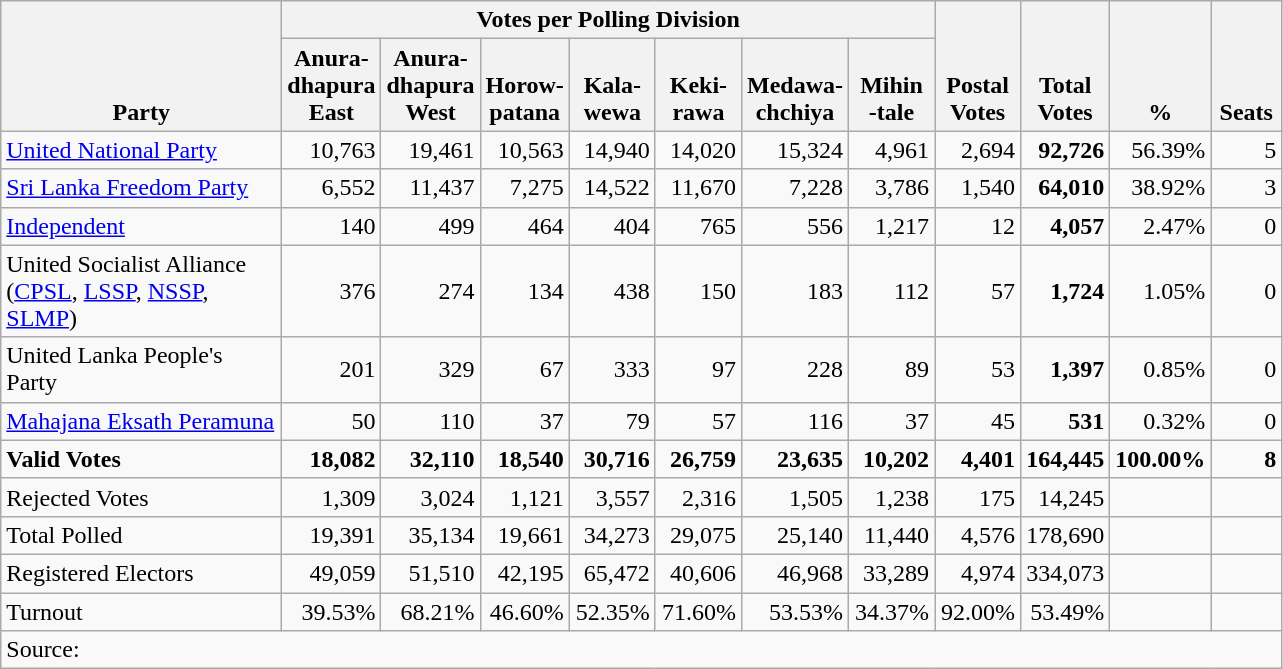<table class="wikitable" border="1" style="text-align:right;">
<tr>
<th align=left valign=bottom rowspan=2 width="180">Party</th>
<th colspan=7>Votes per Polling Division</th>
<th align=center valign=bottom rowspan=2 width="50">Postal<br>Votes</th>
<th align=center valign=bottom rowspan=2 width="50">Total Votes</th>
<th align=center valign=bottom rowspan=2 width="50">%</th>
<th align=center valign=bottom rowspan=2 width="40">Seats</th>
</tr>
<tr>
<th align=center valign=bottom width="50">Anura-<br>dhapura<br>East</th>
<th align=center valign=bottom width="50">Anura-<br>dhapura<br>West</th>
<th align=center valign=bottom width="50">Horow-<br>patana</th>
<th align=center valign=bottom width="50">Kala-<br>wewa</th>
<th align=center valign=bottom width="50">Keki-<br>rawa</th>
<th align=center valign=bottom width="50">Medawa-<br>chchiya</th>
<th align=center valign=bottom width="50">Mihin<br>-tale</th>
</tr>
<tr>
<td align=left><a href='#'>United National Party</a></td>
<td>10,763</td>
<td>19,461</td>
<td>10,563</td>
<td>14,940</td>
<td>14,020</td>
<td>15,324</td>
<td>4,961</td>
<td>2,694</td>
<td><strong>92,726</strong></td>
<td>56.39%</td>
<td>5</td>
</tr>
<tr>
<td align=left><a href='#'>Sri Lanka Freedom Party</a></td>
<td>6,552</td>
<td>11,437</td>
<td>7,275</td>
<td>14,522</td>
<td>11,670</td>
<td>7,228</td>
<td>3,786</td>
<td>1,540</td>
<td><strong>64,010</strong></td>
<td>38.92%</td>
<td>3</td>
</tr>
<tr>
<td align=left><a href='#'>Independent</a></td>
<td>140</td>
<td>499</td>
<td>464</td>
<td>404</td>
<td>765</td>
<td>556</td>
<td>1,217</td>
<td>12</td>
<td><strong>4,057</strong></td>
<td>2.47%</td>
<td>0</td>
</tr>
<tr>
<td align=left>United Socialist Alliance<br>(<a href='#'>CPSL</a>, <a href='#'>LSSP</a>, <a href='#'>NSSP</a>, <a href='#'>SLMP</a>)</td>
<td>376</td>
<td>274</td>
<td>134</td>
<td>438</td>
<td>150</td>
<td>183</td>
<td>112</td>
<td>57</td>
<td><strong>1,724</strong></td>
<td>1.05%</td>
<td>0</td>
</tr>
<tr>
<td align=left>United Lanka People's Party</td>
<td>201</td>
<td>329</td>
<td>67</td>
<td>333</td>
<td>97</td>
<td>228</td>
<td>89</td>
<td>53</td>
<td><strong>1,397</strong></td>
<td>0.85%</td>
<td>0</td>
</tr>
<tr>
<td align=left><a href='#'>Mahajana Eksath Peramuna</a></td>
<td>50</td>
<td>110</td>
<td>37</td>
<td>79</td>
<td>57</td>
<td>116</td>
<td>37</td>
<td>45</td>
<td><strong>531</strong></td>
<td>0.32%</td>
<td>0</td>
</tr>
<tr>
<td align=left><strong>Valid Votes</strong></td>
<td><strong>18,082</strong></td>
<td><strong>32,110</strong></td>
<td><strong>18,540</strong></td>
<td><strong>30,716</strong></td>
<td><strong>26,759</strong></td>
<td><strong>23,635</strong></td>
<td><strong>10,202</strong></td>
<td><strong>4,401</strong></td>
<td><strong>164,445</strong></td>
<td><strong>100.00%</strong></td>
<td><strong>8</strong></td>
</tr>
<tr>
<td align=left>Rejected Votes</td>
<td>1,309</td>
<td>3,024</td>
<td>1,121</td>
<td>3,557</td>
<td>2,316</td>
<td>1,505</td>
<td>1,238</td>
<td>175</td>
<td>14,245</td>
<td></td>
<td></td>
</tr>
<tr>
<td align=left>Total Polled</td>
<td>19,391</td>
<td>35,134</td>
<td>19,661</td>
<td>34,273</td>
<td>29,075</td>
<td>25,140</td>
<td>11,440</td>
<td>4,576</td>
<td>178,690</td>
<td></td>
<td></td>
</tr>
<tr>
<td align=left>Registered Electors</td>
<td>49,059</td>
<td>51,510</td>
<td>42,195</td>
<td>65,472</td>
<td>40,606</td>
<td>46,968</td>
<td>33,289</td>
<td>4,974</td>
<td>334,073</td>
<td></td>
<td></td>
</tr>
<tr>
<td align=left>Turnout</td>
<td>39.53%</td>
<td>68.21%</td>
<td>46.60%</td>
<td>52.35%</td>
<td>71.60%</td>
<td>53.53%</td>
<td>34.37%</td>
<td>92.00%</td>
<td>53.49%</td>
<td></td>
<td></td>
</tr>
<tr>
<td align=left colspan=13>Source:</td>
</tr>
</table>
